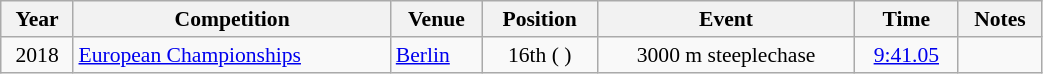<table class="wikitable" width=55% style="font-size:90%; text-align:center;">
<tr>
<th>Year</th>
<th>Competition</th>
<th>Venue</th>
<th>Position</th>
<th>Event</th>
<th>Time</th>
<th>Notes</th>
</tr>
<tr>
<td>2018</td>
<td align=left><a href='#'>European Championships</a></td>
<td align=left> <a href='#'>Berlin</a></td>
<td>16th ( )</td>
<td>3000 m steeplechase</td>
<td><a href='#'>9:41.05</a></td>
<td></td>
</tr>
</table>
